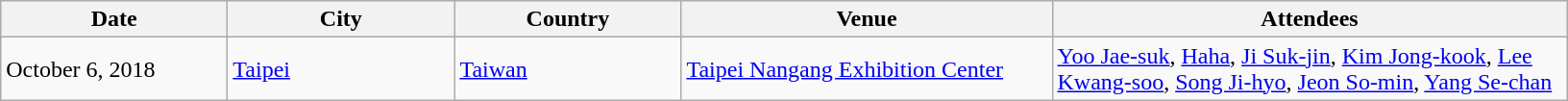<table class="wikitable">
<tr>
<th style="width:150px;">Date</th>
<th style="width:150px;">City</th>
<th style="width:150px;">Country</th>
<th style="width:250px;">Venue</th>
<th style="width:350px;">Attendees</th>
</tr>
<tr>
<td>October 6, 2018</td>
<td><a href='#'>Taipei</a></td>
<td><a href='#'>Taiwan</a></td>
<td><a href='#'>Taipei Nangang Exhibition Center</a></td>
<td><a href='#'>Yoo Jae-suk</a>, <a href='#'>Haha</a>, <a href='#'>Ji Suk-jin</a>, <a href='#'>Kim Jong-kook</a>, <a href='#'>Lee Kwang-soo</a>, <a href='#'>Song Ji-hyo</a>, <a href='#'>Jeon So-min</a>, <a href='#'>Yang Se-chan</a></td>
</tr>
</table>
